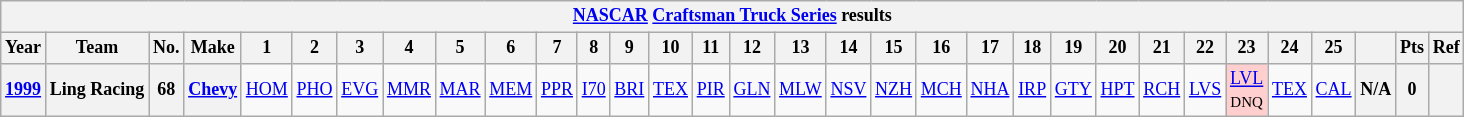<table class="wikitable" style="text-align:center; font-size:75%">
<tr>
<th colspan=45><a href='#'>NASCAR</a> <a href='#'>Craftsman Truck Series</a> results</th>
</tr>
<tr>
<th>Year</th>
<th>Team</th>
<th>No.</th>
<th>Make</th>
<th>1</th>
<th>2</th>
<th>3</th>
<th>4</th>
<th>5</th>
<th>6</th>
<th>7</th>
<th>8</th>
<th>9</th>
<th>10</th>
<th>11</th>
<th>12</th>
<th>13</th>
<th>14</th>
<th>15</th>
<th>16</th>
<th>17</th>
<th>18</th>
<th>19</th>
<th>20</th>
<th>21</th>
<th>22</th>
<th>23</th>
<th>24</th>
<th>25</th>
<th></th>
<th>Pts</th>
<th>Ref</th>
</tr>
<tr>
<th><a href='#'>1999</a></th>
<th>Ling Racing</th>
<th>68</th>
<th><a href='#'>Chevy</a></th>
<td><a href='#'>HOM</a></td>
<td><a href='#'>PHO</a></td>
<td><a href='#'>EVG</a></td>
<td><a href='#'>MMR</a></td>
<td><a href='#'>MAR</a></td>
<td><a href='#'>MEM</a></td>
<td><a href='#'>PPR</a></td>
<td><a href='#'>I70</a></td>
<td><a href='#'>BRI</a></td>
<td><a href='#'>TEX</a></td>
<td><a href='#'>PIR</a></td>
<td><a href='#'>GLN</a></td>
<td><a href='#'>MLW</a></td>
<td><a href='#'>NSV</a></td>
<td><a href='#'>NZH</a></td>
<td><a href='#'>MCH</a></td>
<td><a href='#'>NHA</a></td>
<td><a href='#'>IRP</a></td>
<td><a href='#'>GTY</a></td>
<td><a href='#'>HPT</a></td>
<td><a href='#'>RCH</a></td>
<td><a href='#'>LVS</a></td>
<td style="background:#FFCFCF;"><a href='#'>LVL</a><br><small>DNQ</small></td>
<td><a href='#'>TEX</a></td>
<td><a href='#'>CAL</a></td>
<th>N/A</th>
<th>0</th>
<th></th>
</tr>
</table>
